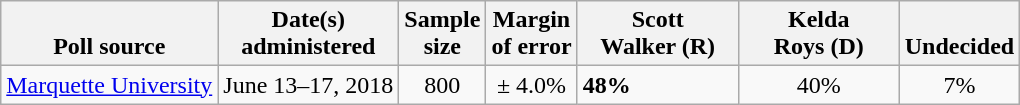<table class="wikitable">
<tr valign=bottom>
<th>Poll source</th>
<th>Date(s)<br>administered</th>
<th>Sample<br>size</th>
<th>Margin<br>of error</th>
<th style="width:100px;">Scott<br>Walker (R)</th>
<th style="width:100px;">Kelda<br>Roys (D)</th>
<th>Undecided</th>
</tr>
<tr>
<td><a href='#'>Marquette University</a></td>
<td align=center>June 13–17, 2018</td>
<td align=center>800</td>
<td align=center>± 4.0%</td>
<td><strong>48%</strong></td>
<td align=center>40%</td>
<td align=center>7%</td>
</tr>
</table>
